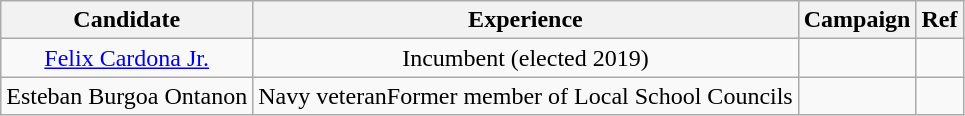<table class="wikitable" style="text-align:center">
<tr>
<th>Candidate</th>
<th>Experience</th>
<th>Campaign</th>
<th>Ref</th>
</tr>
<tr>
<td><a href='#'>Felix Cardona Jr.</a></td>
<td>Incumbent (elected 2019)</td>
<td></td>
<td></td>
</tr>
<tr>
<td>Esteban Burgoa Ontanon</td>
<td>Navy veteranFormer member of Local School Councils</td>
<td></td>
<td></td>
</tr>
</table>
